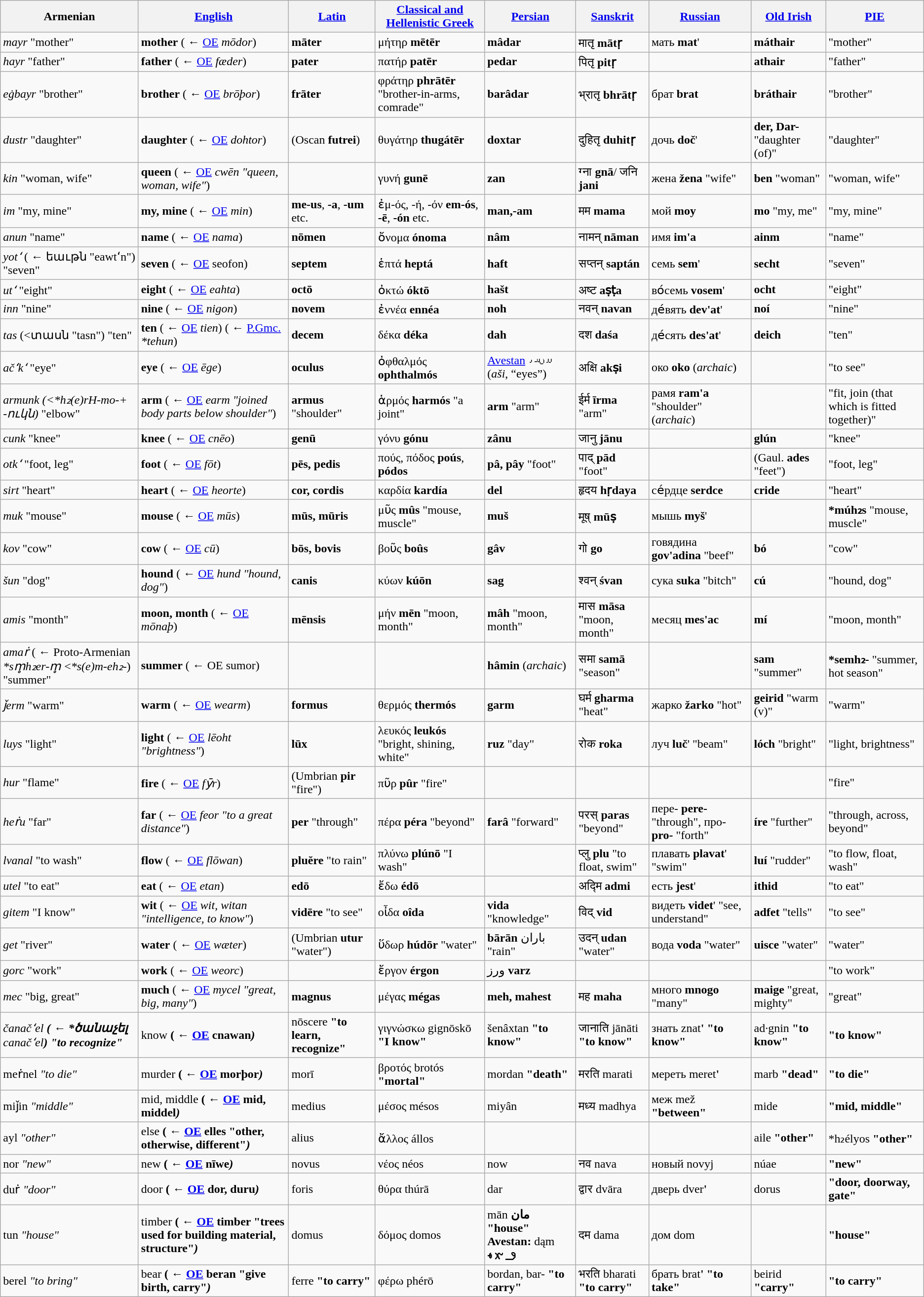<table class="wikitable">
<tr>
<th>Armenian</th>
<th><a href='#'>English</a></th>
<th><a href='#'>Latin</a></th>
<th><a href='#'>Classical and Hellenistic Greek</a></th>
<th><a href='#'>Persian</a></th>
<th><a href='#'>Sanskrit</a></th>
<th><a href='#'>Russian</a></th>
<th><a href='#'>Old Irish</a></th>
<th><a href='#'>PIE</a></th>
</tr>
<tr>
<td> <em>mayr</em> "mother"</td>
<td><strong>mother</strong> ( ← <a href='#'>OE</a> <em>mōdor</em>)</td>
<td><strong>māter</strong></td>
<td>μήτηρ <strong>mētēr</strong></td>
<td> <strong>mâdar</strong></td>
<td>मातृ <strong>mātṛ</strong></td>
<td>мать <strong>mat</strong>'</td>
<td><strong>máthair</strong></td>
<td><strong></strong> "mother"</td>
</tr>
<tr>
<td> <em>hayr</em> "father"</td>
<td><strong>father</strong> ( ← <a href='#'>OE</a> <em>fæder</em>)</td>
<td><strong>pater</strong></td>
<td>πατήρ <strong>patēr</strong></td>
<td> <strong>pedar</strong></td>
<td>पितृ <strong>pitṛ</strong></td>
<td></td>
<td><strong>athair</strong></td>
<td><strong></strong> "father"</td>
</tr>
<tr>
<td> <em>eġbayr</em> "brother"</td>
<td><strong>brother</strong> ( ← <a href='#'>OE</a> <em>brōþor</em>)</td>
<td><strong>frāter</strong></td>
<td>φράτηρ <strong>phrātēr</strong> "brother-in-arms, comrade"</td>
<td> <strong>barâdar</strong></td>
<td>भ्रातृ <strong>bhrātṛ</strong></td>
<td>брат <strong>brat</strong></td>
<td><strong>bráthair</strong></td>
<td><strong></strong> "brother"</td>
</tr>
<tr>
<td> <em>dustr</em> "daughter"</td>
<td><strong>daughter</strong> ( ← <a href='#'>OE</a> <em>dohtor</em>)</td>
<td>(Oscan <strong>futrei</strong>)</td>
<td>θυγάτηρ <strong>thugátēr</strong></td>
<td> <strong>doxtar</strong></td>
<td>दुहितृ <strong>duhitṛ</strong></td>
<td>дочь <strong>doč</strong>'</td>
<td><strong>der, Dar-</strong> "daughter (of)"</td>
<td><strong></strong> "daughter"</td>
</tr>
<tr>
<td> <em>kin</em> "woman, wife"</td>
<td><strong>queen</strong> ( ← <a href='#'>OE</a> <em>cwēn "queen, woman, wife"</em>)</td>
<td></td>
<td>γυνή <strong>gunē</strong></td>
<td> <strong>zan</strong></td>
<td>ग्ना <strong>gnā</strong>/ जनि <strong>jani</strong></td>
<td>жена <strong>žena</strong> "wife"</td>
<td><strong>ben</strong> "woman"</td>
<td><strong></strong> "woman, wife"</td>
</tr>
<tr>
<td> <em>im</em> "my, mine"</td>
<td><strong>my, mine</strong> ( ← <a href='#'>OE</a> <em>min</em>)</td>
<td><strong>me-us</strong>, <strong>-a</strong>, <strong>-um</strong> etc.</td>
<td>ἐμ-ός, -ή, -όν <strong>em-ós</strong>, <strong>-ē</strong>, <strong>-ón</strong> etc.</td>
<td> <strong>man,-am</strong></td>
<td>मम <strong>mama</strong></td>
<td>мой <strong>moy</strong></td>
<td><strong>mo</strong> "my, me"</td>
<td><strong></strong> "my, mine"</td>
</tr>
<tr>
<td> <em>anun</em> "name"</td>
<td><strong>name</strong> ( ← <a href='#'>OE</a> <em>nama</em>)</td>
<td><strong>nōmen</strong></td>
<td>ὄνομα <strong>ónoma</strong></td>
<td> <strong>nâm</strong></td>
<td>नामन् <strong>nāman</strong></td>
<td>имя <strong>im'a</strong></td>
<td><strong>ainm</strong></td>
<td><strong></strong> "name"</td>
</tr>
<tr>
<td> <em>yotʻ</em> ( ← եաւթն "eawtʻn") "seven"</td>
<td><strong>seven</strong> ( ← <a href='#'>OE</a> seofon)</td>
<td><strong>septem</strong></td>
<td>ἑπτά <strong>heptá</strong></td>
<td> <strong>haft</strong></td>
<td>सप्तन् <strong>saptán</strong></td>
<td>семь <strong>sem</strong>'</td>
<td><strong>secht</strong></td>
<td><strong></strong> "seven"</td>
</tr>
<tr>
<td> <em>utʻ</em> "eight"</td>
<td><strong>eight</strong> ( ← <a href='#'>OE</a> <em>eahta</em>)</td>
<td><strong>octō</strong></td>
<td>ὀκτώ <strong>óktō</strong></td>
<td> <strong>hašt</strong></td>
<td>अष्ट <strong>aṣṭa</strong></td>
<td>во́семь <strong>vosem</strong>'</td>
<td><strong>ocht</strong></td>
<td><strong></strong> "eight"</td>
</tr>
<tr>
<td> <em>inn</em> "nine"</td>
<td><strong>nine</strong> ( ← <a href='#'>OE</a> <em>nigon</em>)</td>
<td><strong>novem</strong></td>
<td>ἐννέα <strong>ennéa</strong></td>
<td> <strong>noh</strong></td>
<td>नवन् <strong>navan</strong></td>
<td>де́вять <strong>dev'at</strong>'</td>
<td><strong>noí</strong></td>
<td><strong></strong> "nine"</td>
</tr>
<tr>
<td> <em>tas</em> (<տասն "tasn") "ten"</td>
<td><strong>ten</strong> ( ← <a href='#'>OE</a> <em>tien</em>) ( ← <a href='#'>P.Gmc.</a> <em>*tehun</em>)</td>
<td><strong>decem</strong></td>
<td>δέκα <strong>déka</strong></td>
<td> <strong>dah</strong></td>
<td>दश <strong>daśa</strong></td>
<td>де́сять <strong>des'at</strong>'</td>
<td><strong>deich</strong></td>
<td><strong></strong> "ten"</td>
</tr>
<tr>
<td> <em>ačʻkʻ</em> "eye"</td>
<td><strong>eye</strong> ( ← <a href='#'>OE</a> <em>ēge</em>)</td>
<td><strong>oculus</strong></td>
<td>ὀφθαλμός <strong>ophthalmós</strong></td>
<td><a href='#'>Avestan</a> 𐬀𐬱𐬌 (<em>aši</em>, “eyes”)</td>
<td>अक्षि <strong>akṣi</strong></td>
<td>око <strong>oko</strong> (<em>archaic</em>)</td>
<td></td>
<td><strong></strong> "to see"</td>
</tr>
<tr>
<td> <em>armunk</em> <em>(<*h₂(e)rH-mo-+ -ուկն)</em> "elbow"<br></td>
<td><strong>arm</strong> ( ← <a href='#'>OE</a> <em>earm "joined body parts below shoulder"</em>)</td>
<td><strong>armus</strong> "shoulder"</td>
<td>ἁρμός <strong>harmós</strong> "a joint"</td>
<td> <strong>arm</strong> "arm"</td>
<td>ईर्म <strong>īrma</strong> "arm"</td>
<td>рамя <strong>ram'a</strong> "shoulder" (<em>archaic</em>)</td>
<td></td>
<td><strong></strong> "fit, join (that which is fitted together)"</td>
</tr>
<tr>
<td> <em>cunk</em> "knee"</td>
<td><strong>knee</strong> ( ← <a href='#'>OE</a> <em>cnēo</em>)</td>
<td><strong>genū</strong></td>
<td>γόνυ <strong>gónu</strong></td>
<td> <strong>zânu</strong></td>
<td>जानु <strong>jānu</strong></td>
<td></td>
<td><strong>glún</strong></td>
<td><strong></strong> "knee"</td>
</tr>
<tr>
<td> <em>otkʻ</em> "foot, leg"</td>
<td><strong>foot</strong> ( ← <a href='#'>OE</a> <em>fōt</em>)</td>
<td><strong>pēs, pedis</strong></td>
<td>πούς, πόδος <strong>poús</strong>, <strong>pódos</strong></td>
<td> <strong>pâ, pây</strong> "foot"</td>
<td>पाद् <strong>pād</strong> "foot"</td>
<td></td>
<td>(Gaul. <strong>ades</strong> "feet")</td>
<td><strong></strong> "foot, leg"</td>
</tr>
<tr>
<td> <em>sirt</em> "heart"</td>
<td><strong>heart</strong> ( ← <a href='#'>OE</a> <em>heorte</em>)</td>
<td><strong>cor, cordis</strong></td>
<td>καρδία <strong>kardía</strong></td>
<td> <strong>del</strong></td>
<td>हृदय <strong>hṛdaya</strong></td>
<td>се́рдце <strong>serdce</strong></td>
<td><strong>cride</strong></td>
<td><strong></strong> "heart"</td>
</tr>
<tr>
<td> <em>muk</em> "mouse"</td>
<td><strong>mouse</strong> ( ← <a href='#'>OE</a> <em>mūs</em>)</td>
<td><strong>mūs, mūris</strong></td>
<td>μῦς <strong>mûs</strong> "mouse, muscle"</td>
<td> <strong>muš</strong></td>
<td>मूष् <strong>mūṣ</strong></td>
<td>мышь <strong>myš</strong>'</td>
<td></td>
<td><strong>*múh₂s</strong> "mouse, muscle"</td>
</tr>
<tr>
<td> <em>kov</em> "cow"</td>
<td><strong>cow</strong> ( ← <a href='#'>OE</a> <em>cū</em>)</td>
<td><strong>bōs, bovis</strong></td>
<td>βοῦς <strong>boûs</strong></td>
<td> <strong>gâv</strong></td>
<td>गो <strong>go</strong></td>
<td>говядина <strong>gov'adina</strong> "beef"</td>
<td><strong>bó</strong></td>
<td><strong></strong> "cow"</td>
</tr>
<tr>
<td> <em>šun</em> "dog"</td>
<td><strong>hound</strong> ( ← <a href='#'>OE</a> <em>hund "hound, dog"</em>)</td>
<td><strong>canis</strong></td>
<td>κύων <strong>kúōn</strong></td>
<td> <strong>sag</strong></td>
<td>श्वन् <strong>śvan</strong></td>
<td>сука <strong>suka</strong> "bitch"</td>
<td><strong>cú</strong></td>
<td><strong></strong> "hound, dog"</td>
</tr>
<tr>
<td> <em>amis</em> "month"</td>
<td><strong>moon, month</strong> ( ← <a href='#'>OE</a> <em>mōnaþ</em>)</td>
<td><strong>mēnsis</strong></td>
<td>μήν <strong>mēn</strong> "moon, month"</td>
<td> <strong>mâh</strong> "moon, month"</td>
<td>मास <strong>māsa</strong> "moon, month"</td>
<td>месяц <strong>mes'ac</strong></td>
<td><strong>mí</strong></td>
<td><strong></strong> "moon, month"</td>
</tr>
<tr>
<td> <em>amaṙ</em> ( ← Proto-Armenian <em>*sm̥h₂er-m̥</em> <<em>*s(e)m-eh₂-</em>) "summer"</td>
<td><strong>summer</strong> ( ← OE sumor)</td>
<td></td>
<td></td>
<td> <strong>hâmin</strong> (<em>archaic</em>)</td>
<td>समा <strong>samā</strong> "season"</td>
<td></td>
<td><strong>sam</strong> "summer"</td>
<td><strong>*semh₂-</strong> "summer, hot season"</td>
</tr>
<tr>
<td> <em>ǰerm</em> "warm"</td>
<td><strong>warm</strong> ( ← <a href='#'>OE</a> <em>wearm</em>)</td>
<td><strong>formus</strong></td>
<td>θερμός <strong>thermós</strong></td>
<td> <strong>garm</strong></td>
<td>घर्म <strong>gharma</strong> "heat"</td>
<td>жарко <strong>žarko</strong> "hot"</td>
<td><strong>geirid</strong> "warm (v)"</td>
<td><strong></strong> "warm"</td>
</tr>
<tr>
<td> <em>luys</em> "light"</td>
<td><strong>light</strong> ( ← <a href='#'>OE</a> <em>lēoht "brightness"</em>)</td>
<td><strong>lūx</strong></td>
<td>λευκός <strong>leukós</strong> "bright, shining, white"</td>
<td> <strong>ruz</strong> "day"</td>
<td>रोक <strong>roka</strong></td>
<td>луч <strong>luč</strong>' "beam"</td>
<td><strong>lóch</strong> "bright"</td>
<td><strong></strong> "light, brightness"</td>
</tr>
<tr>
<td> <em>hur</em> "flame"</td>
<td><strong>fire</strong> ( ← <a href='#'>OE</a> <em>fȳr</em>)</td>
<td>(Umbrian <strong>pir</strong> "fire")</td>
<td>πῦρ <strong>pûr</strong> "fire"</td>
<td></td>
<td></td>
<td></td>
<td></td>
<td><strong></strong> "fire"</td>
</tr>
<tr>
<td> <em>heṙu</em> "far"</td>
<td><strong>far</strong> ( ← <a href='#'>OE</a> <em>feor "to a great distance"</em>)</td>
<td><strong>per</strong> "through"</td>
<td>πέρα <strong>péra</strong> "beyond"</td>
<td> <strong>farâ</strong> "forward"</td>
<td>परस् <strong>paras</strong> "beyond"</td>
<td>пере- <strong>pere-</strong> "through", про- <strong>pro-</strong> "forth"</td>
<td><strong>íre</strong> "further"</td>
<td><strong></strong> "through, across, beyond"</td>
</tr>
<tr>
<td> <em>lvanal</em> "to wash"</td>
<td><strong>flow</strong> ( ← <a href='#'>OE</a> <em>flōwan</em>)</td>
<td><strong>pluĕre</strong> "to rain"</td>
<td>πλύνω <strong>plúnō</strong> "I wash"</td>
<td></td>
<td>प्लु <strong>plu</strong> "to float, swim"</td>
<td>плавать <strong>plavat</strong>' "swim"</td>
<td><strong>luí</strong> "rudder"</td>
<td><strong></strong> "to flow, float, wash"</td>
</tr>
<tr>
<td> <em>utel</em> "to eat"</td>
<td><strong>eat</strong> ( ← <a href='#'>OE</a> <em>etan</em>)</td>
<td><strong>edō</strong></td>
<td>ἔδω <strong>édō</strong></td>
<td></td>
<td>अद्मि <strong>admi</strong></td>
<td>есть <strong>jest</strong>'</td>
<td><strong>ithid</strong></td>
<td><strong></strong> "to eat"</td>
</tr>
<tr>
<td> <em>gitem</em> "I know"</td>
<td><strong>wit</strong> ( ← <a href='#'>OE</a> <em>wit, witan "intelligence, to know"</em>)</td>
<td><strong>vidēre</strong> "to see"</td>
<td>οἶδα <strong>oîda</strong></td>
<td> <strong>vida</strong> "knowledge"</td>
<td>विद् <strong>vid</strong></td>
<td>видеть <strong>videt</strong>' "see, understand"</td>
<td><strong>adfet</strong> "tells"</td>
<td><strong></strong> "to see"</td>
</tr>
<tr>
<td> <em>get</em> "river"</td>
<td><strong>water</strong> ( ← <a href='#'>OE</a> <em>wæter</em>)</td>
<td>(Umbrian <strong>utur</strong> "water")</td>
<td>ὕδωρ <strong>húdōr</strong> "water"</td>
<td><strong>bārān</strong> باران<br>"rain"</td>
<td>उदन् <strong>udan</strong> "water"</td>
<td>вода <strong>voda</strong> "water"</td>
<td><strong>uisce</strong> "water"</td>
<td><strong></strong> "water"</td>
</tr>
<tr>
<td> <em>gorc</em> "work"</td>
<td><strong>work</strong> ( ← <a href='#'>OE</a> <em>weorc</em>)</td>
<td></td>
<td>ἔργον <strong>érgon</strong></td>
<td>ورز <strong>varz</strong></td>
<td></td>
<td></td>
<td></td>
<td><strong></strong> "to work"</td>
</tr>
<tr>
<td> <em>mec</em> "big, great"</td>
<td><strong>much</strong> ( ← <a href='#'>OE</a> <em>mycel "great, big, many"</em>)</td>
<td><strong>magnus</strong></td>
<td>μέγας <strong>mégas</strong></td>
<td> <strong>meh, mahest</strong></td>
<td>मह <strong>maha</strong></td>
<td>много <strong>mnogo</strong> "many"</td>
<td><strong>maige</strong> "great, mighty"</td>
<td><strong></strong> "great"</td>
</tr>
<tr>
<td> <em>čanačʻel<strong> ( ← *ծանաչել </strong>canačʻel<strong>) "to recognize"</td>
<td></strong>know<strong> ( ← <a href='#'>OE</a> </em>cnawan<em>)</td>
<td></strong>nōscere<strong> "to learn, recognize"</td>
<td>γιγνώσκω </strong>gignōskō<strong> "I know"</td>
<td> </strong>šenâxtan<strong> "to know"</td>
<td>जानाति </strong>jānāti<strong> "to know"</td>
<td>знать </strong>znat<strong>' "to know"</td>
<td></strong>ad·gnin<strong> "to know"</td>
<td></strong><strong> "to know"</td>
</tr>
<tr>
<td> </em>meṙnel<em> "to die"</td>
<td></strong>murder<strong> ( ← <a href='#'>OE</a> </em>morþor<em>)</td>
<td></strong>morī<strong></td>
<td>βροτός </strong>brotós<strong> "mortal"</td>
<td> </strong>mordan<strong> "death"</td>
<td>मरति </strong>marati<strong></td>
<td>мереть </strong>meret<strong>'</td>
<td></strong>marb<strong> "dead"</td>
<td></strong><strong> "to die"</td>
</tr>
<tr>
<td> </em>miǰin<em> "middle"</td>
<td></strong>mid, middle<strong> ( ← <a href='#'>OE</a> </em>mid, middel<em>)</td>
<td></strong>medius<strong></td>
<td>μέσος </strong>mésos<strong></td>
<td> </strong>miyân<strong></td>
<td>मध्य </strong>madhya<strong></td>
<td>меж </strong>mež<strong> "between"</td>
<td></strong>mide<strong></td>
<td></strong><strong> "mid, middle"</td>
</tr>
<tr>
<td> </em>ayl<em> "other"</td>
<td></strong>else<strong> ( ← <a href='#'>OE</a> </em>elles "other, otherwise, different"<em>)</td>
<td></strong>alius<strong></td>
<td>ἄλλος </strong>állos<strong></td>
<td></td>
<td></td>
<td></td>
<td></strong>aile<strong> "other"</td>
<td></strong>*h₂élyos<strong> "other"</td>
</tr>
<tr>
<td> </em>nor<em> "new"</td>
<td></strong>new<strong> ( ← <a href='#'>OE</a> </em>nīwe<em>)</td>
<td></strong>novus<strong></td>
<td>νέος </strong>néos<strong></td>
<td> </strong>now<strong></td>
<td>नव </strong>nava<strong></td>
<td>новый </strong>novyj<strong></td>
<td></strong>núae<strong></td>
<td></strong><strong> "new"</td>
</tr>
<tr>
<td> </em>duṙ<em> "door"</td>
<td></strong>door<strong> ( ← <a href='#'>OE</a> </em>dor, duru<em>)</td>
<td></strong>foris<strong></td>
<td>θύρα </strong>thúrā<strong></td>
<td> </strong>dar<strong></td>
<td>द्वार </strong>dvāra<strong></td>
<td>дверь </strong>dver<strong>'</td>
<td></strong>dorus<strong></td>
<td></strong><strong> "door, doorway, gate"</td>
</tr>
<tr>
<td> </em>tun<em> "house"</td>
<td></strong>timber<strong> ( ← <a href='#'>OE</a> </em>timber "trees used for building material, structure"<em>)</td>
<td></strong>domus<strong></td>
<td>δόμος </strong>domos<strong></td>
<td></strong>mān<strong> مان<br>"house" Avestan: </strong>dąm<strong> 𐬛𐬄𐬨</td>
<td>दम </strong>dama<strong></td>
<td>дом </strong>dom<strong></td>
<td></td>
<td></strong><strong> "house"</td>
</tr>
<tr>
<td> </em>berel<em> "to bring"</td>
<td></strong>bear<strong> ( ← <a href='#'>OE</a> </em>beran "give birth, carry"<em>)</td>
<td></strong>ferre<strong> "to carry"</td>
<td>φέρω </strong>phérō<strong></td>
<td> </strong>bordan, bar-<strong> "to carry"</td>
<td>भरति </strong>bharati<strong> "to carry"</td>
<td>брать </strong>brat<strong>' "to take"</td>
<td></strong>beirid<strong> "carry"</td>
<td></strong><strong> "to carry"</td>
</tr>
</table>
